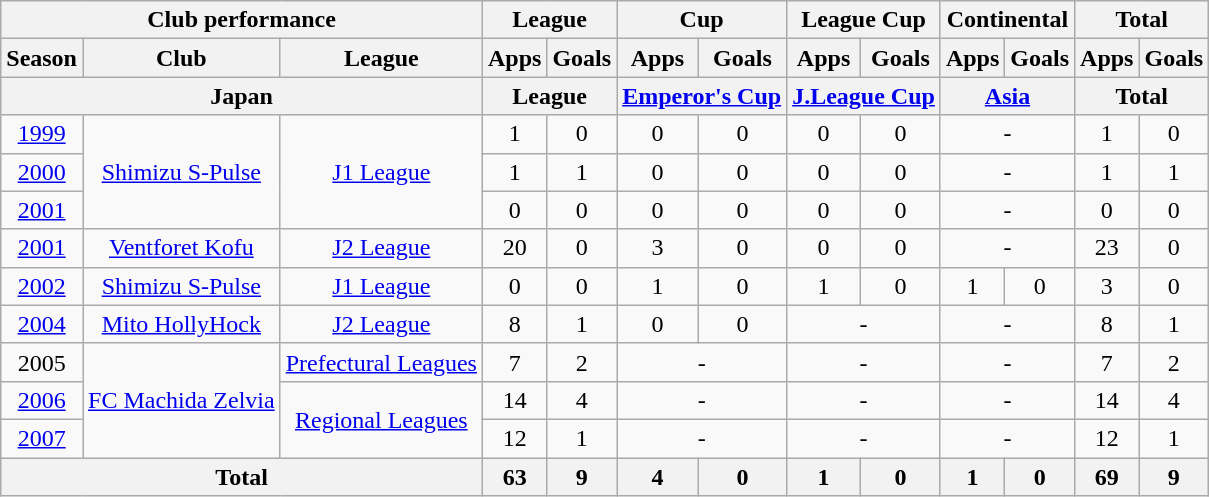<table class="wikitable" style="text-align:center;">
<tr>
<th colspan=3>Club performance</th>
<th colspan=2>League</th>
<th colspan=2>Cup</th>
<th colspan=2>League Cup</th>
<th colspan=2>Continental</th>
<th colspan=2>Total</th>
</tr>
<tr>
<th>Season</th>
<th>Club</th>
<th>League</th>
<th>Apps</th>
<th>Goals</th>
<th>Apps</th>
<th>Goals</th>
<th>Apps</th>
<th>Goals</th>
<th>Apps</th>
<th>Goals</th>
<th>Apps</th>
<th>Goals</th>
</tr>
<tr>
<th colspan=3>Japan</th>
<th colspan=2>League</th>
<th colspan=2><a href='#'>Emperor's Cup</a></th>
<th colspan=2><a href='#'>J.League Cup</a></th>
<th colspan=2><a href='#'>Asia</a></th>
<th colspan=2>Total</th>
</tr>
<tr>
<td><a href='#'>1999</a></td>
<td rowspan="3"><a href='#'>Shimizu S-Pulse</a></td>
<td rowspan="3"><a href='#'>J1 League</a></td>
<td>1</td>
<td>0</td>
<td>0</td>
<td>0</td>
<td>0</td>
<td>0</td>
<td colspan="2">-</td>
<td>1</td>
<td>0</td>
</tr>
<tr>
<td><a href='#'>2000</a></td>
<td>1</td>
<td>1</td>
<td>0</td>
<td>0</td>
<td>0</td>
<td>0</td>
<td colspan="2">-</td>
<td>1</td>
<td>1</td>
</tr>
<tr>
<td><a href='#'>2001</a></td>
<td>0</td>
<td>0</td>
<td>0</td>
<td>0</td>
<td>0</td>
<td>0</td>
<td colspan="2">-</td>
<td>0</td>
<td>0</td>
</tr>
<tr>
<td><a href='#'>2001</a></td>
<td><a href='#'>Ventforet Kofu</a></td>
<td><a href='#'>J2 League</a></td>
<td>20</td>
<td>0</td>
<td>3</td>
<td>0</td>
<td>0</td>
<td>0</td>
<td colspan="2">-</td>
<td>23</td>
<td>0</td>
</tr>
<tr>
<td><a href='#'>2002</a></td>
<td><a href='#'>Shimizu S-Pulse</a></td>
<td><a href='#'>J1 League</a></td>
<td>0</td>
<td>0</td>
<td>1</td>
<td>0</td>
<td>1</td>
<td>0</td>
<td>1</td>
<td>0</td>
<td>3</td>
<td>0</td>
</tr>
<tr>
<td><a href='#'>2004</a></td>
<td><a href='#'>Mito HollyHock</a></td>
<td><a href='#'>J2 League</a></td>
<td>8</td>
<td>1</td>
<td>0</td>
<td>0</td>
<td colspan="2">-</td>
<td colspan="2">-</td>
<td>8</td>
<td>1</td>
</tr>
<tr>
<td>2005</td>
<td rowspan="3"><a href='#'>FC Machida Zelvia</a></td>
<td><a href='#'>Prefectural Leagues</a></td>
<td>7</td>
<td>2</td>
<td colspan="2">-</td>
<td colspan="2">-</td>
<td colspan="2">-</td>
<td>7</td>
<td>2</td>
</tr>
<tr>
<td><a href='#'>2006</a></td>
<td rowspan="2"><a href='#'>Regional Leagues</a></td>
<td>14</td>
<td>4</td>
<td colspan="2">-</td>
<td colspan="2">-</td>
<td colspan="2">-</td>
<td>14</td>
<td>4</td>
</tr>
<tr>
<td><a href='#'>2007</a></td>
<td>12</td>
<td>1</td>
<td colspan="2">-</td>
<td colspan="2">-</td>
<td colspan="2">-</td>
<td>12</td>
<td>1</td>
</tr>
<tr>
<th colspan=3>Total</th>
<th>63</th>
<th>9</th>
<th>4</th>
<th>0</th>
<th>1</th>
<th>0</th>
<th>1</th>
<th>0</th>
<th>69</th>
<th>9</th>
</tr>
</table>
